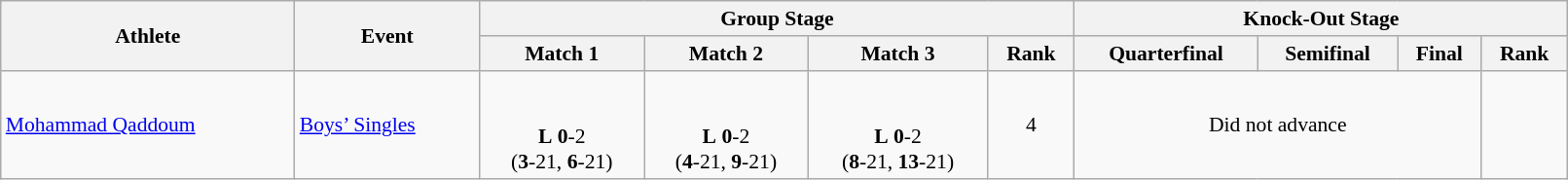<table class="wikitable" width="85%" style="text-align:left; font-size:90%">
<tr>
<th rowspan=2>Athlete</th>
<th rowspan=2>Event</th>
<th colspan=4>Group Stage</th>
<th colspan=4>Knock-Out Stage</th>
</tr>
<tr>
<th>Match 1</th>
<th>Match 2</th>
<th>Match 3</th>
<th>Rank</th>
<th>Quarterfinal</th>
<th>Semifinal</th>
<th>Final</th>
<th>Rank</th>
</tr>
<tr>
<td><a href='#'>Mohammad Qaddoum</a></td>
<td><a href='#'>Boys’ Singles</a></td>
<td align=center> <br><br><strong>L</strong> <strong>0</strong>-2 <br> (<strong>3</strong>-21, <strong>6</strong>-21)</td>
<td align=center> <br><br><strong>L</strong> <strong>0</strong>-2 <br> (<strong>4</strong>-21, <strong>9</strong>-21)</td>
<td align=center> <br><br><strong>L</strong> <strong>0</strong>-2 <br> (<strong>8</strong>-21, <strong>13</strong>-21)</td>
<td align=center>4</td>
<td colspan="3" align=center>Did not advance</td>
<td align=center></td>
</tr>
</table>
